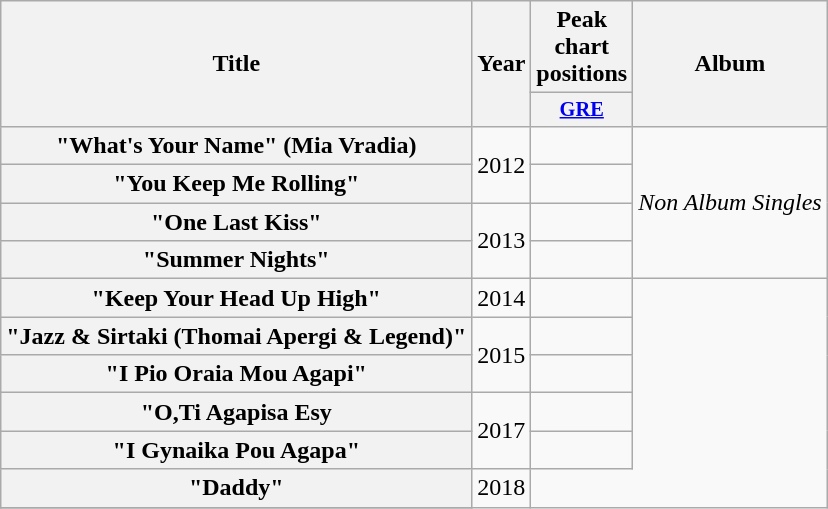<table class="wikitable plainrowheaders" style="text-align:center;">
<tr>
<th scope="col" rowspan="2">Title</th>
<th scope="col" rowspan="2">Year</th>
<th scope="col" colspan="1">Peak chart positions</th>
<th scope="col" rowspan="2">Album</th>
</tr>
<tr>
<th scope="col" style="width:3em;font-size:85%;"><a href='#'>GRE</a></th>
</tr>
<tr>
<th scope="row">"What's Your Name" (Mia Vradia)</th>
<td rowspan="2">2012</td>
<td></td>
<td rowspan="4"><em>Non Album Singles</em></td>
</tr>
<tr>
<th scope="row">"You Keep Me Rolling"</th>
<td></td>
</tr>
<tr>
<th scope="row">"One Last Kiss"</th>
<td rowspan="2">2013</td>
<td></td>
</tr>
<tr>
<th scope="row">"Summer Nights"</th>
<td></td>
</tr>
<tr>
<th scope="row">"Keep Your Head Up High"</th>
<td rowspan="1">2014</td>
<td></td>
</tr>
<tr>
<th scope="row">"Jazz & Sirtaki (Thomai Apergi & Legend)"</th>
<td rowspan="2">2015</td>
<td></td>
</tr>
<tr>
<th scope="row">"I Pio Oraia Mou Agapi"</th>
<td></td>
</tr>
<tr>
<th scope="row">"O,Ti Agapisa Esy</th>
<td rowspan="2">2017</td>
<td></td>
</tr>
<tr>
<th scope="row">"I Gynaika Pou Agapa"</th>
<td></td>
</tr>
<tr>
<th scope="row">"Daddy"</th>
<td rowspan="2">2018</td>
</tr>
<tr>
</tr>
</table>
